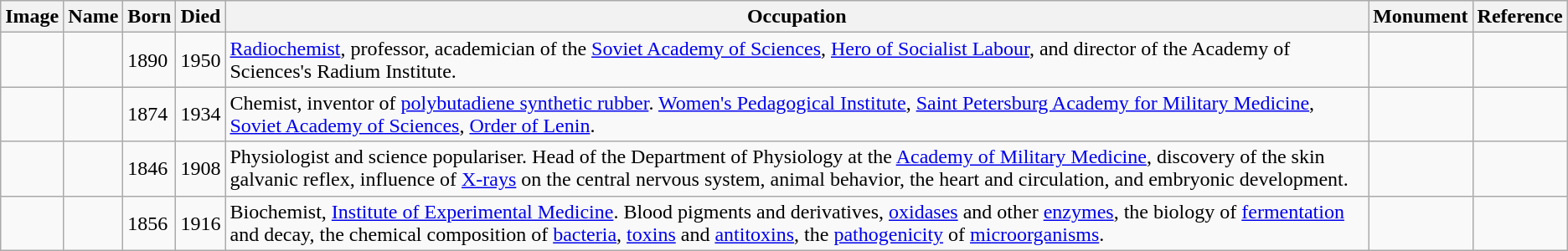<table class="wikitable sortable">
<tr>
<th scope=col class=unsortable>Image</th>
<th scope=col>Name</th>
<th scope=col>Born</th>
<th scope=col>Died</th>
<th scope=col class=unsortable>Occupation</th>
<th scope=col class=unsortable>Monument</th>
<th scope=col class=unsortable>Reference</th>
</tr>
<tr>
<td></td>
<td></td>
<td>1890</td>
<td>1950</td>
<td><a href='#'>Radiochemist</a>, professor, academician of the <a href='#'>Soviet Academy of Sciences</a>, <a href='#'>Hero of Socialist Labour</a>, and director of the Academy of Sciences's Radium Institute.</td>
<td></td>
<td></td>
</tr>
<tr>
<td></td>
<td></td>
<td>1874</td>
<td>1934</td>
<td>Chemist, inventor of <a href='#'>polybutadiene synthetic rubber</a>. <a href='#'>Women's Pedagogical Institute</a>, <a href='#'>Saint Petersburg Academy for Military Medicine</a>, <a href='#'>Soviet Academy of Sciences</a>, <a href='#'>Order of Lenin</a>.</td>
<td></td>
<td></td>
</tr>
<tr>
<td></td>
<td></td>
<td>1846</td>
<td>1908</td>
<td>Physiologist and science populariser. Head of the Department of Physiology at the <a href='#'>Academy of Military Medicine</a>, discovery of the skin galvanic reflex, influence of <a href='#'>X-rays</a> on the central nervous system, animal behavior, the heart and circulation, and embryonic development.</td>
<td></td>
<td></td>
</tr>
<tr>
<td></td>
<td></td>
<td>1856</td>
<td>1916</td>
<td>Biochemist, <a href='#'>Institute of Experimental Medicine</a>. Blood pigments and derivatives, <a href='#'>oxidases</a> and other <a href='#'>enzymes</a>, the biology of <a href='#'>fermentation</a> and decay, the chemical composition of <a href='#'>bacteria</a>, <a href='#'>toxins</a> and <a href='#'>antitoxins</a>, the <a href='#'>pathogenicity</a> of <a href='#'>microorganisms</a>.</td>
<td></td>
<td></td>
</tr>
</table>
